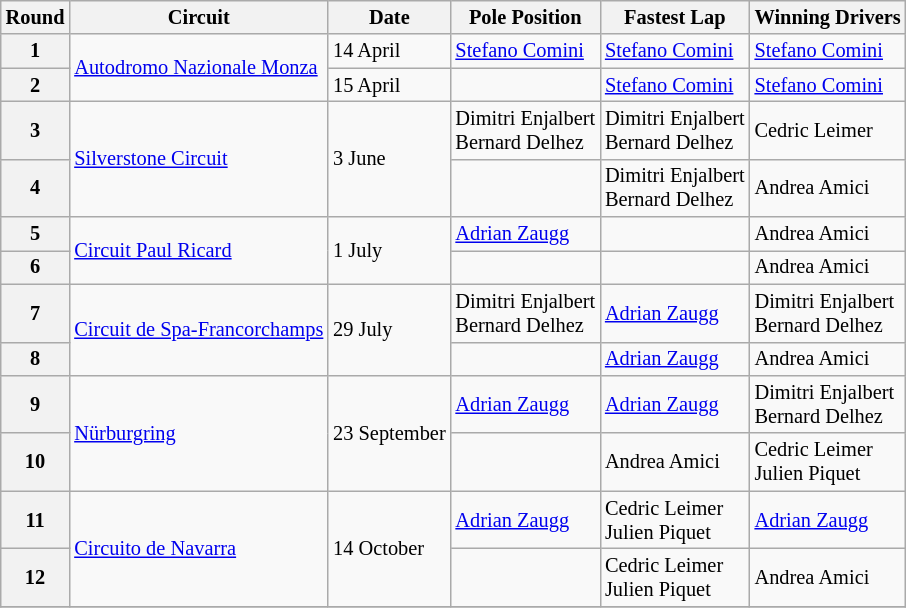<table class="wikitable" style="font-size: 85%;">
<tr>
<th>Round</th>
<th>Circuit</th>
<th>Date</th>
<th>Pole Position</th>
<th>Fastest Lap</th>
<th>Winning Drivers</th>
</tr>
<tr>
<th>1</th>
<td rowspan="2"> <a href='#'>Autodromo Nazionale Monza</a></td>
<td>14 April</td>
<td> <a href='#'>Stefano Comini</a></td>
<td> <a href='#'>Stefano Comini</a></td>
<td> <a href='#'>Stefano Comini</a></td>
</tr>
<tr>
<th>2</th>
<td>15 April</td>
<td></td>
<td> <a href='#'>Stefano Comini</a></td>
<td> <a href='#'>Stefano Comini</a></td>
</tr>
<tr>
<th>3</th>
<td rowspan="2"> <a href='#'>Silverstone Circuit</a></td>
<td rowspan="2">3 June</td>
<td> Dimitri Enjalbert<br> Bernard Delhez</td>
<td> Dimitri Enjalbert<br> Bernard Delhez</td>
<td> Cedric Leimer</td>
</tr>
<tr>
<th>4</th>
<td></td>
<td> Dimitri Enjalbert<br> Bernard Delhez</td>
<td> Andrea Amici</td>
</tr>
<tr>
<th>5</th>
<td rowspan="2"> <a href='#'>Circuit Paul Ricard</a></td>
<td rowspan="2">1 July</td>
<td> <a href='#'>Adrian Zaugg</a></td>
<td></td>
<td> Andrea Amici</td>
</tr>
<tr>
<th>6</th>
<td></td>
<td></td>
<td> Andrea Amici</td>
</tr>
<tr>
<th>7</th>
<td rowspan="2"> <a href='#'>Circuit de Spa-Francorchamps</a></td>
<td rowspan="2">29 July</td>
<td> Dimitri Enjalbert<br> Bernard Delhez</td>
<td> <a href='#'>Adrian Zaugg</a></td>
<td> Dimitri Enjalbert<br> Bernard Delhez</td>
</tr>
<tr>
<th>8</th>
<td></td>
<td> <a href='#'>Adrian Zaugg</a></td>
<td> Andrea Amici</td>
</tr>
<tr>
<th>9</th>
<td rowspan="2"> <a href='#'>Nürburgring</a></td>
<td rowspan="2">23 September</td>
<td> <a href='#'>Adrian Zaugg</a></td>
<td> <a href='#'>Adrian Zaugg</a></td>
<td> Dimitri Enjalbert<br> Bernard Delhez</td>
</tr>
<tr>
<th>10</th>
<td></td>
<td> Andrea Amici</td>
<td> Cedric Leimer<br> Julien Piquet</td>
</tr>
<tr>
<th>11</th>
<td rowspan="2"> <a href='#'>Circuito de Navarra</a></td>
<td rowspan="2">14 October</td>
<td> <a href='#'>Adrian Zaugg</a></td>
<td> Cedric Leimer<br> Julien Piquet</td>
<td> <a href='#'>Adrian Zaugg</a></td>
</tr>
<tr>
<th>12</th>
<td></td>
<td> Cedric Leimer<br> Julien Piquet</td>
<td> Andrea Amici</td>
</tr>
<tr>
</tr>
</table>
